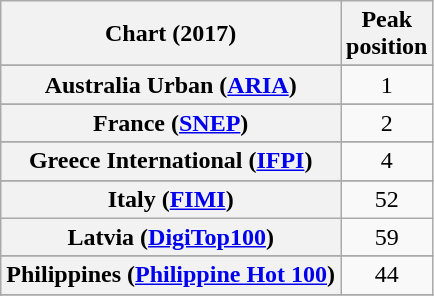<table class="wikitable sortable plainrowheaders" style="text-align:center">
<tr>
<th scope="col">Chart (2017)</th>
<th scope="col">Peak<br> position</th>
</tr>
<tr>
</tr>
<tr>
<th scope="row">Australia Urban (<a href='#'>ARIA</a>)</th>
<td>1</td>
</tr>
<tr>
</tr>
<tr>
</tr>
<tr>
</tr>
<tr>
</tr>
<tr>
</tr>
<tr>
</tr>
<tr>
</tr>
<tr>
<th scope="row">France (<a href='#'>SNEP</a>)</th>
<td>2</td>
</tr>
<tr>
</tr>
<tr>
<th scope="row">Greece International (<a href='#'>IFPI</a>)</th>
<td>4</td>
</tr>
<tr>
</tr>
<tr>
</tr>
<tr>
</tr>
<tr>
<th scope="row">Italy (<a href='#'>FIMI</a>)</th>
<td>52</td>
</tr>
<tr>
<th scope="row">Latvia (<a href='#'>DigiTop100</a>)</th>
<td>59</td>
</tr>
<tr>
</tr>
<tr>
</tr>
<tr>
</tr>
<tr>
</tr>
<tr>
<th scope="row">Philippines (<a href='#'>Philippine Hot 100</a>)</th>
<td>44</td>
</tr>
<tr>
</tr>
<tr>
</tr>
<tr>
</tr>
<tr>
</tr>
<tr>
</tr>
<tr>
</tr>
<tr>
</tr>
<tr>
</tr>
<tr>
</tr>
<tr>
</tr>
</table>
